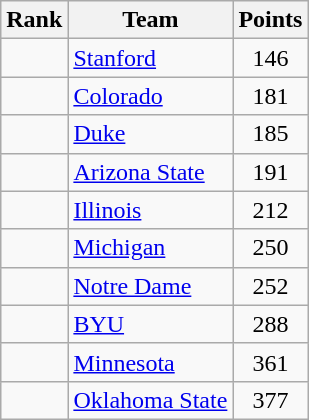<table class="wikitable sortable" style="text-align:center">
<tr>
<th>Rank</th>
<th>Team</th>
<th>Points</th>
</tr>
<tr>
<td></td>
<td align=left><a href='#'>Stanford</a></td>
<td>146</td>
</tr>
<tr>
<td></td>
<td align=left><a href='#'>Colorado</a></td>
<td>181</td>
</tr>
<tr>
<td></td>
<td align=left><a href='#'>Duke</a></td>
<td>185</td>
</tr>
<tr>
<td></td>
<td align=left><a href='#'>Arizona State</a></td>
<td>191</td>
</tr>
<tr>
<td></td>
<td align=left><a href='#'>Illinois</a></td>
<td>212</td>
</tr>
<tr>
<td></td>
<td align=left><a href='#'>Michigan</a></td>
<td>250</td>
</tr>
<tr>
<td></td>
<td align=left><a href='#'>Notre Dame</a></td>
<td>252</td>
</tr>
<tr>
<td></td>
<td align=left><a href='#'>BYU</a></td>
<td>288</td>
</tr>
<tr>
<td></td>
<td align=left><a href='#'>Minnesota</a></td>
<td>361</td>
</tr>
<tr>
<td></td>
<td align=left><a href='#'>Oklahoma State</a></td>
<td>377</td>
</tr>
</table>
